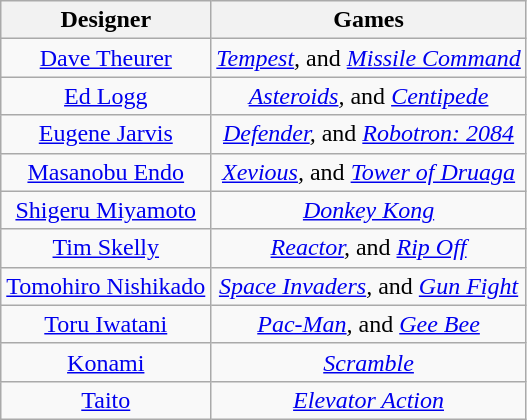<table class="wikitable" style="text-align: center;">
<tr>
<th>Designer</th>
<th>Games</th>
</tr>
<tr>
<td><a href='#'>Dave Theurer</a></td>
<td><em><a href='#'>Tempest</a>,</em> and <em><a href='#'>Missile Command</a></em></td>
</tr>
<tr>
<td><a href='#'>Ed Logg</a></td>
<td><em><a href='#'>Asteroids</a>,</em> and <em><a href='#'>Centipede</a></em></td>
</tr>
<tr>
<td><a href='#'>Eugene Jarvis</a></td>
<td><em><a href='#'>Defender</a>,</em> and <em><a href='#'>Robotron: 2084</a></em></td>
</tr>
<tr>
<td><a href='#'>Masanobu Endo</a></td>
<td><em><a href='#'>Xevious</a>,</em> and <em><a href='#'>Tower of Druaga</a></em></td>
</tr>
<tr>
<td><a href='#'>Shigeru Miyamoto</a></td>
<td><em><a href='#'>Donkey Kong</a></em></td>
</tr>
<tr>
<td><a href='#'>Tim Skelly</a></td>
<td><em><a href='#'>Reactor</a>,</em> and <em><a href='#'>Rip Off</a></em></td>
</tr>
<tr>
<td><a href='#'>Tomohiro Nishikado</a></td>
<td><em><a href='#'>Space Invaders</a>,</em> and <em><a href='#'>Gun Fight</a></em></td>
</tr>
<tr>
<td><a href='#'>Toru Iwatani</a></td>
<td><em><a href='#'>Pac-Man</a>,</em> and <em><a href='#'>Gee Bee</a></em></td>
</tr>
<tr>
<td><a href='#'>Konami</a></td>
<td><em><a href='#'>Scramble</a></em></td>
</tr>
<tr>
<td><a href='#'>Taito</a></td>
<td><em><a href='#'>Elevator Action</a></em></td>
</tr>
</table>
